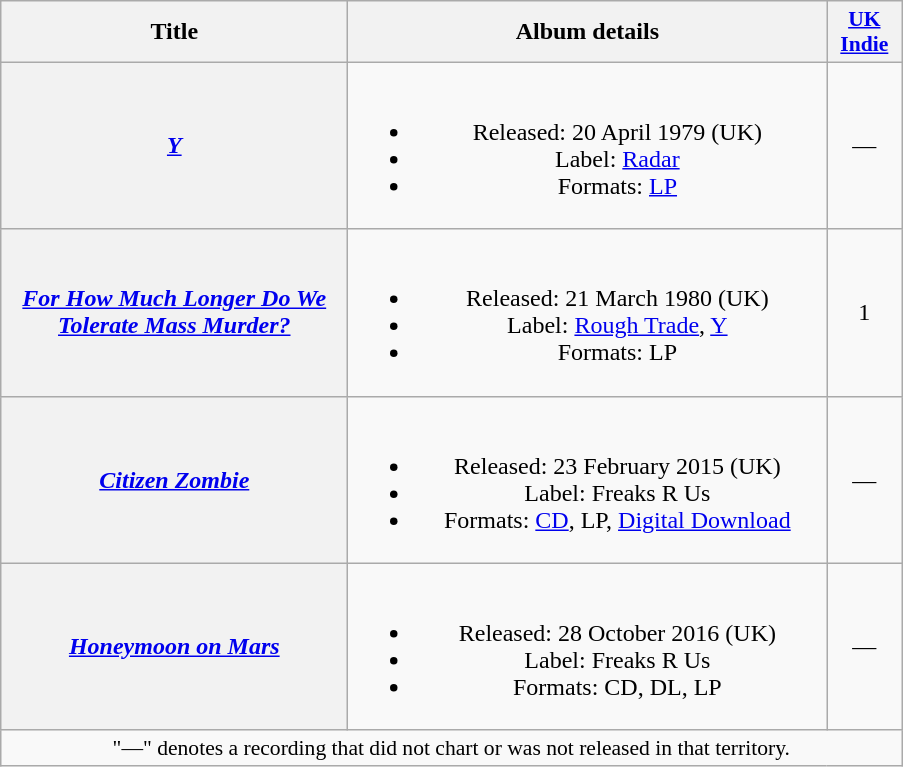<table class="wikitable plainrowheaders" style="text-align:center;">
<tr>
<th scope="col" rowspan="1" style="width:14em;">Title</th>
<th scope="col" rowspan="1" style="width:19.5em;">Album details</th>
<th scope="col" rowspan="1" style="width:3em;font-size:90%;"><a href='#'>UK Indie</a><br></th>
</tr>
<tr>
<th scope="row"><em><a href='#'>Y</a></em></th>
<td><br><ul><li>Released: 20 April 1979 <span>(UK)</span></li><li>Label: <a href='#'>Radar</a></li><li>Formats: <a href='#'>LP</a></li></ul></td>
<td>—</td>
</tr>
<tr>
<th scope="row"><em><a href='#'>For How Much Longer Do We Tolerate Mass Murder?</a></em></th>
<td><br><ul><li>Released: 21 March 1980 <span>(UK)</span></li><li>Label: <a href='#'>Rough Trade</a>, <a href='#'>Y</a></li><li>Formats: LP</li></ul></td>
<td>1</td>
</tr>
<tr>
<th scope="row"><em><a href='#'>Citizen Zombie</a></em></th>
<td><br><ul><li>Released: 23 February 2015 <span> (UK)</span></li><li>Label: Freaks R Us</li><li>Formats: <a href='#'>CD</a>, LP, <a href='#'>Digital Download</a></li></ul></td>
<td>—</td>
</tr>
<tr>
<th scope="row"><em><a href='#'>Honeymoon on Mars</a></em></th>
<td><br><ul><li>Released: 28 October 2016 <span> (UK)</span></li><li>Label: Freaks R Us</li><li>Formats: CD, DL, LP</li></ul></td>
<td>—</td>
</tr>
<tr>
<td colspan="6" style="font-size:90%">"—" denotes a recording that did not chart or was not released in that territory.</td>
</tr>
</table>
